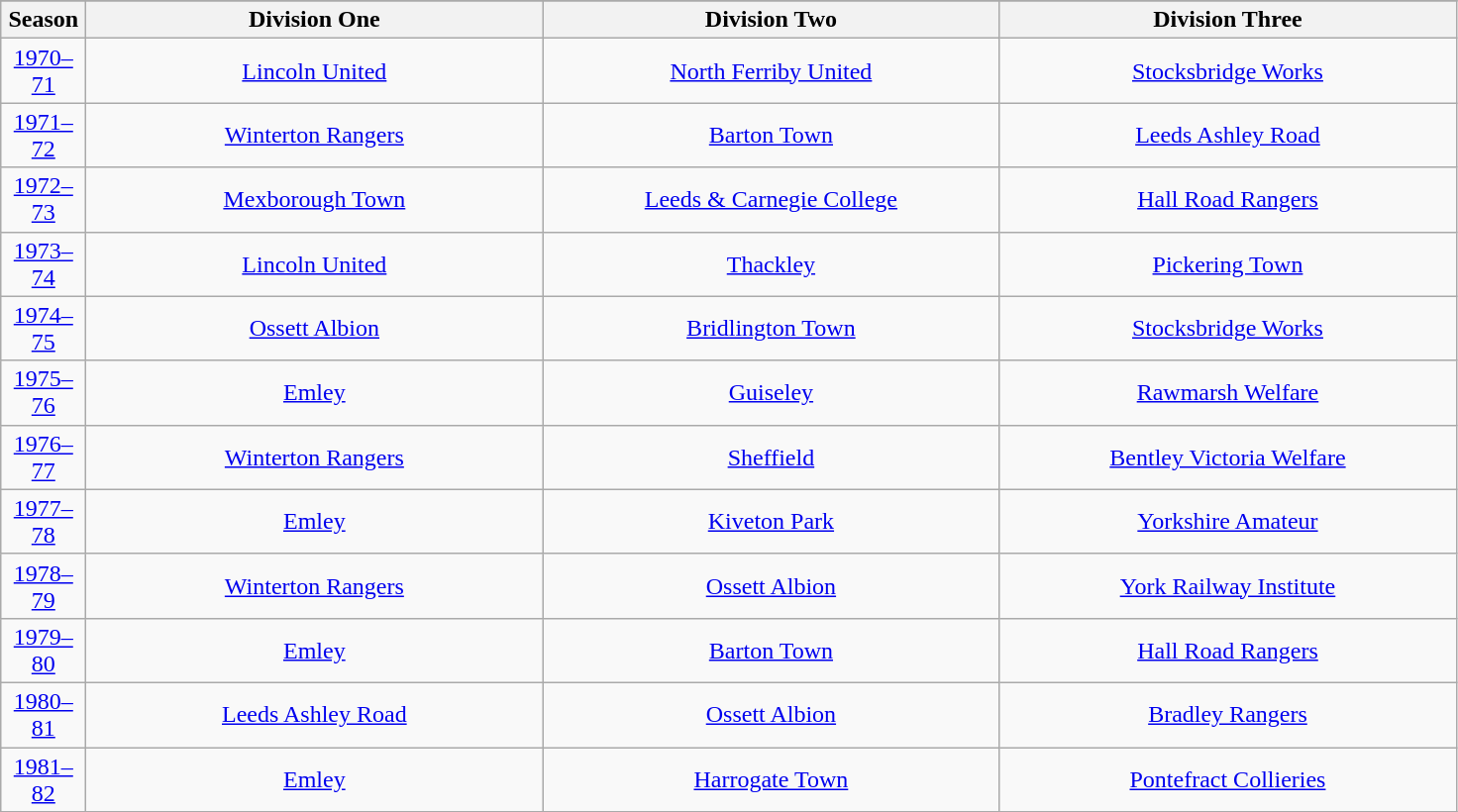<table class="wikitable" style="text-align: center">
<tr>
</tr>
<tr>
<th width=50>Season</th>
<th width=300>Division One</th>
<th width=300>Division Two</th>
<th width=300>Division Three</th>
</tr>
<tr>
<td><a href='#'>1970–71</a></td>
<td><a href='#'>Lincoln United</a></td>
<td><a href='#'>North Ferriby United</a></td>
<td><a href='#'>Stocksbridge Works</a></td>
</tr>
<tr>
<td><a href='#'>1971–72</a></td>
<td><a href='#'>Winterton Rangers</a></td>
<td><a href='#'>Barton Town</a></td>
<td><a href='#'>Leeds Ashley Road</a></td>
</tr>
<tr>
<td><a href='#'>1972–73</a></td>
<td><a href='#'>Mexborough Town</a></td>
<td><a href='#'>Leeds & Carnegie College</a></td>
<td><a href='#'>Hall Road Rangers</a></td>
</tr>
<tr>
<td><a href='#'>1973–74</a></td>
<td><a href='#'>Lincoln United</a></td>
<td><a href='#'>Thackley</a></td>
<td><a href='#'>Pickering Town</a></td>
</tr>
<tr>
<td><a href='#'>1974–75</a></td>
<td><a href='#'>Ossett Albion</a></td>
<td><a href='#'>Bridlington Town</a></td>
<td><a href='#'>Stocksbridge Works</a></td>
</tr>
<tr>
<td><a href='#'>1975–76</a></td>
<td><a href='#'>Emley</a></td>
<td><a href='#'>Guiseley</a></td>
<td><a href='#'>Rawmarsh Welfare</a></td>
</tr>
<tr>
<td><a href='#'>1976–77</a></td>
<td><a href='#'>Winterton Rangers</a></td>
<td><a href='#'>Sheffield</a></td>
<td><a href='#'>Bentley Victoria Welfare</a></td>
</tr>
<tr>
<td><a href='#'>1977–78</a></td>
<td><a href='#'>Emley</a></td>
<td><a href='#'>Kiveton Park</a></td>
<td><a href='#'>Yorkshire Amateur</a></td>
</tr>
<tr>
<td><a href='#'>1978–79</a></td>
<td><a href='#'>Winterton Rangers</a></td>
<td><a href='#'>Ossett Albion</a></td>
<td><a href='#'>York Railway Institute</a></td>
</tr>
<tr>
<td><a href='#'>1979–80</a></td>
<td><a href='#'>Emley</a></td>
<td><a href='#'>Barton Town</a></td>
<td><a href='#'>Hall Road Rangers</a></td>
</tr>
<tr>
<td><a href='#'>1980–81</a></td>
<td><a href='#'>Leeds Ashley Road</a></td>
<td><a href='#'>Ossett Albion</a></td>
<td><a href='#'>Bradley Rangers</a></td>
</tr>
<tr>
<td><a href='#'>1981–82</a></td>
<td><a href='#'>Emley</a></td>
<td><a href='#'>Harrogate Town</a></td>
<td><a href='#'>Pontefract Collieries</a></td>
</tr>
<tr>
</tr>
</table>
